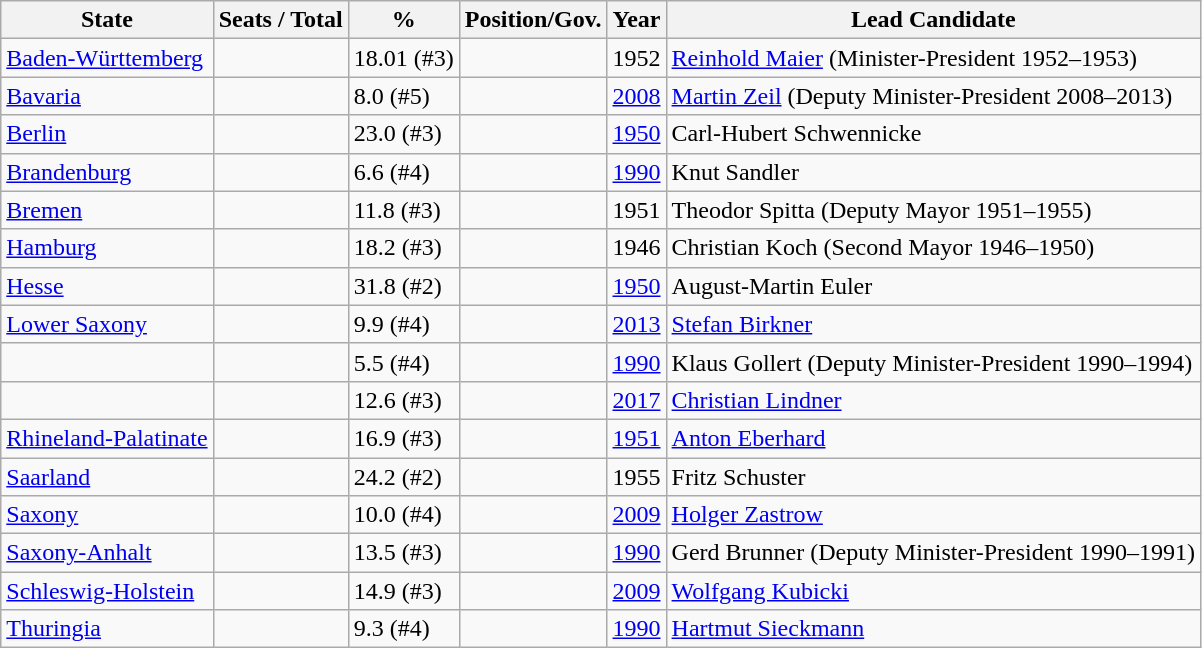<table class="wikitable sortable">
<tr>
<th>State</th>
<th>Seats / Total</th>
<th>%</th>
<th>Position/Gov.</th>
<th>Year</th>
<th>Lead Candidate</th>
</tr>
<tr>
<td><a href='#'>Baden-Württemberg</a></td>
<td style="text-align:center;"></td>
<td>18.01 (#3)</td>
<td></td>
<td style="text-align:center;">1952</td>
<td><a href='#'>Reinhold Maier</a> (Minister-President 1952–1953)</td>
</tr>
<tr>
<td><a href='#'>Bavaria</a></td>
<td style="text-align:center;"></td>
<td>8.0 (#5)</td>
<td></td>
<td style="text-align:center;"><a href='#'>2008</a></td>
<td><a href='#'>Martin Zeil</a> (Deputy Minister-President 2008–2013)</td>
</tr>
<tr>
<td><a href='#'>Berlin</a></td>
<td style="text-align:center;"></td>
<td>23.0 (#3)</td>
<td></td>
<td style="text-align:center;"><a href='#'>1950</a></td>
<td>Carl-Hubert Schwennicke</td>
</tr>
<tr>
<td><a href='#'>Brandenburg</a></td>
<td style="text-align:center;"></td>
<td>6.6 (#4)</td>
<td></td>
<td style="text-align:center;"><a href='#'>1990</a></td>
<td>Knut Sandler</td>
</tr>
<tr>
<td><a href='#'>Bremen</a></td>
<td style="text-align:center;"></td>
<td>11.8 (#3)</td>
<td></td>
<td style="text-align:center;">1951</td>
<td>Theodor Spitta (Deputy Mayor 1951–1955)</td>
</tr>
<tr>
<td><a href='#'>Hamburg</a></td>
<td style="text-align:center;"></td>
<td>18.2  (#3)</td>
<td></td>
<td style="text-align:center;">1946<br></td>
<td>Christian Koch (Second Mayor 1946–1950)</td>
</tr>
<tr>
<td><a href='#'>Hesse</a></td>
<td style="text-align:center;"></td>
<td>31.8 (#2)</td>
<td></td>
<td style="text-align:center;"><a href='#'>1950</a><br></td>
<td>August-Martin Euler</td>
</tr>
<tr>
<td><a href='#'>Lower Saxony</a></td>
<td style="text-align:center;"></td>
<td>9.9 (#4)</td>
<td></td>
<td style="text-align:center;"><a href='#'>2013</a></td>
<td><a href='#'>Stefan Birkner</a></td>
</tr>
<tr>
<td><a href='#'></a></td>
<td style="text-align:center;"></td>
<td>5.5 (#4)</td>
<td></td>
<td style="text-align:center;"><a href='#'>1990</a></td>
<td>Klaus Gollert (Deputy Minister-President 1990–1994)</td>
</tr>
<tr>
<td><a href='#'></a></td>
<td style="text-align:center;"></td>
<td>12.6 (#3)</td>
<td></td>
<td style="text-align:center;"><a href='#'>2017</a></td>
<td><a href='#'>Christian Lindner</a></td>
</tr>
<tr>
<td><a href='#'>Rhineland-Palatinate</a></td>
<td style="text-align:center;"></td>
<td>16.9 (#3)</td>
<td></td>
<td style="text-align:center;"><a href='#'>1951</a></td>
<td><a href='#'>Anton Eberhard</a></td>
</tr>
<tr>
<td><a href='#'>Saarland</a></td>
<td style="text-align:center;"></td>
<td>24.2 (#2)</td>
<td></td>
<td style="text-align:center;">1955<br></td>
<td>Fritz Schuster</td>
</tr>
<tr>
<td><a href='#'>Saxony</a></td>
<td style="text-align:center;"></td>
<td>10.0 (#4)</td>
<td></td>
<td style="text-align:center;"><a href='#'>2009</a></td>
<td><a href='#'>Holger Zastrow</a></td>
</tr>
<tr>
<td><a href='#'>Saxony-Anhalt</a></td>
<td style="text-align:center;"></td>
<td>13.5 (#3)</td>
<td></td>
<td style="text-align:center;"><a href='#'>1990</a></td>
<td>Gerd Brunner (Deputy Minister-President 1990–1991)</td>
</tr>
<tr>
<td><a href='#'>Schleswig-Holstein</a></td>
<td style="text-align:center;"></td>
<td>14.9 (#3)</td>
<td></td>
<td style="text-align:center;"><a href='#'>2009</a></td>
<td><a href='#'>Wolfgang Kubicki</a></td>
</tr>
<tr>
<td><a href='#'>Thuringia</a></td>
<td style="text-align:center;"></td>
<td>9.3 (#4)</td>
<td></td>
<td style="text-align:center;"><a href='#'>1990</a></td>
<td><a href='#'>Hartmut Sieckmann</a></td>
</tr>
</table>
